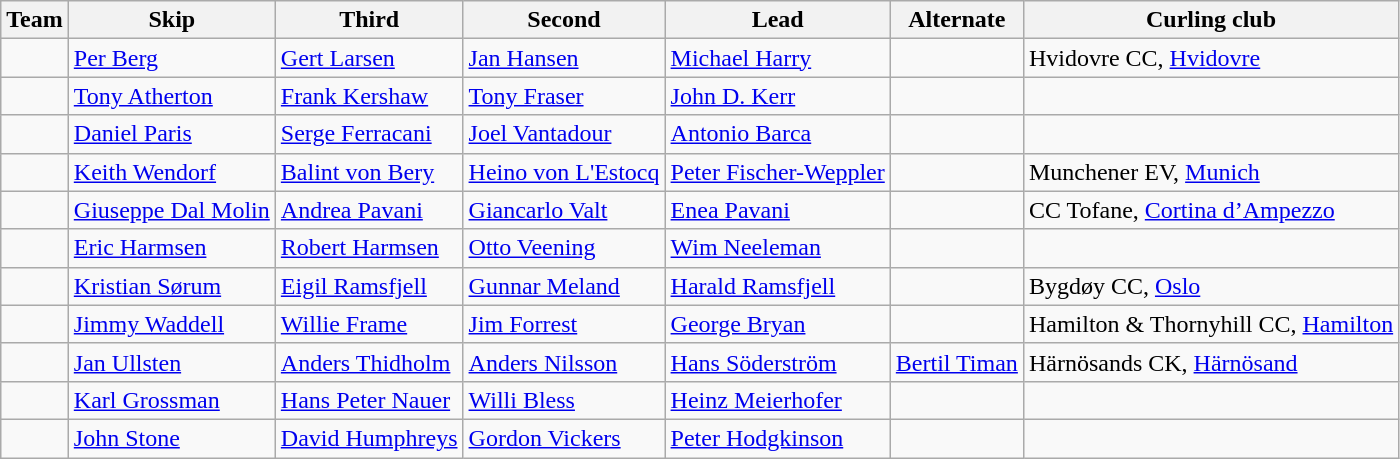<table class="wikitable">
<tr>
<th>Team</th>
<th>Skip</th>
<th>Third</th>
<th>Second</th>
<th>Lead</th>
<th>Alternate</th>
<th>Curling club</th>
</tr>
<tr>
<td></td>
<td><a href='#'>Per Berg</a></td>
<td><a href='#'>Gert Larsen</a></td>
<td><a href='#'>Jan Hansen</a></td>
<td><a href='#'>Michael Harry</a></td>
<td></td>
<td>Hvidovre CC, <a href='#'>Hvidovre</a></td>
</tr>
<tr>
<td></td>
<td><a href='#'>Tony Atherton</a></td>
<td><a href='#'>Frank Kershaw</a></td>
<td><a href='#'>Tony Fraser</a></td>
<td><a href='#'>John D. Kerr</a></td>
<td></td>
<td></td>
</tr>
<tr>
<td></td>
<td><a href='#'>Daniel Paris</a></td>
<td><a href='#'>Serge Ferracani</a></td>
<td><a href='#'>Joel Vantadour</a></td>
<td><a href='#'>Antonio Barca</a></td>
<td></td>
<td></td>
</tr>
<tr>
<td></td>
<td><a href='#'>Keith Wendorf</a></td>
<td><a href='#'>Balint von Bery</a></td>
<td><a href='#'>Heino von L'Estocq</a></td>
<td><a href='#'>Peter Fischer-Weppler</a></td>
<td></td>
<td>Munchener EV, <a href='#'>Munich</a></td>
</tr>
<tr>
<td></td>
<td><a href='#'>Giuseppe Dal Molin</a></td>
<td><a href='#'>Andrea Pavani</a></td>
<td><a href='#'>Giancarlo Valt</a></td>
<td><a href='#'>Enea Pavani</a></td>
<td></td>
<td>CC Tofane, <a href='#'>Cortina d’Ampezzo</a></td>
</tr>
<tr>
<td></td>
<td><a href='#'>Eric Harmsen</a></td>
<td><a href='#'>Robert Harmsen</a></td>
<td><a href='#'>Otto Veening</a></td>
<td><a href='#'>Wim Neeleman</a></td>
<td></td>
<td></td>
</tr>
<tr>
<td></td>
<td><a href='#'>Kristian Sørum</a></td>
<td><a href='#'>Eigil Ramsfjell</a></td>
<td><a href='#'>Gunnar Meland</a></td>
<td><a href='#'>Harald Ramsfjell</a></td>
<td></td>
<td>Bygdøy CC, <a href='#'>Oslo</a></td>
</tr>
<tr>
<td></td>
<td><a href='#'>Jimmy Waddell</a></td>
<td><a href='#'>Willie Frame</a></td>
<td><a href='#'>Jim Forrest</a></td>
<td><a href='#'>George Bryan</a></td>
<td></td>
<td>Hamilton & Thornyhill CC, <a href='#'>Hamilton</a></td>
</tr>
<tr>
<td></td>
<td><a href='#'>Jan Ullsten</a></td>
<td><a href='#'>Anders Thidholm</a></td>
<td><a href='#'>Anders Nilsson</a></td>
<td><a href='#'>Hans Söderström</a></td>
<td><a href='#'>Bertil Timan</a></td>
<td>Härnösands CK, <a href='#'>Härnösand</a></td>
</tr>
<tr>
<td></td>
<td><a href='#'>Karl Grossman</a></td>
<td><a href='#'>Hans Peter Nauer</a></td>
<td><a href='#'>Willi Bless</a></td>
<td><a href='#'>Heinz Meierhofer</a></td>
<td></td>
<td></td>
</tr>
<tr>
<td></td>
<td><a href='#'>John Stone</a></td>
<td><a href='#'>David Humphreys</a></td>
<td><a href='#'>Gordon Vickers</a></td>
<td><a href='#'>Peter Hodgkinson</a></td>
<td></td>
<td></td>
</tr>
</table>
